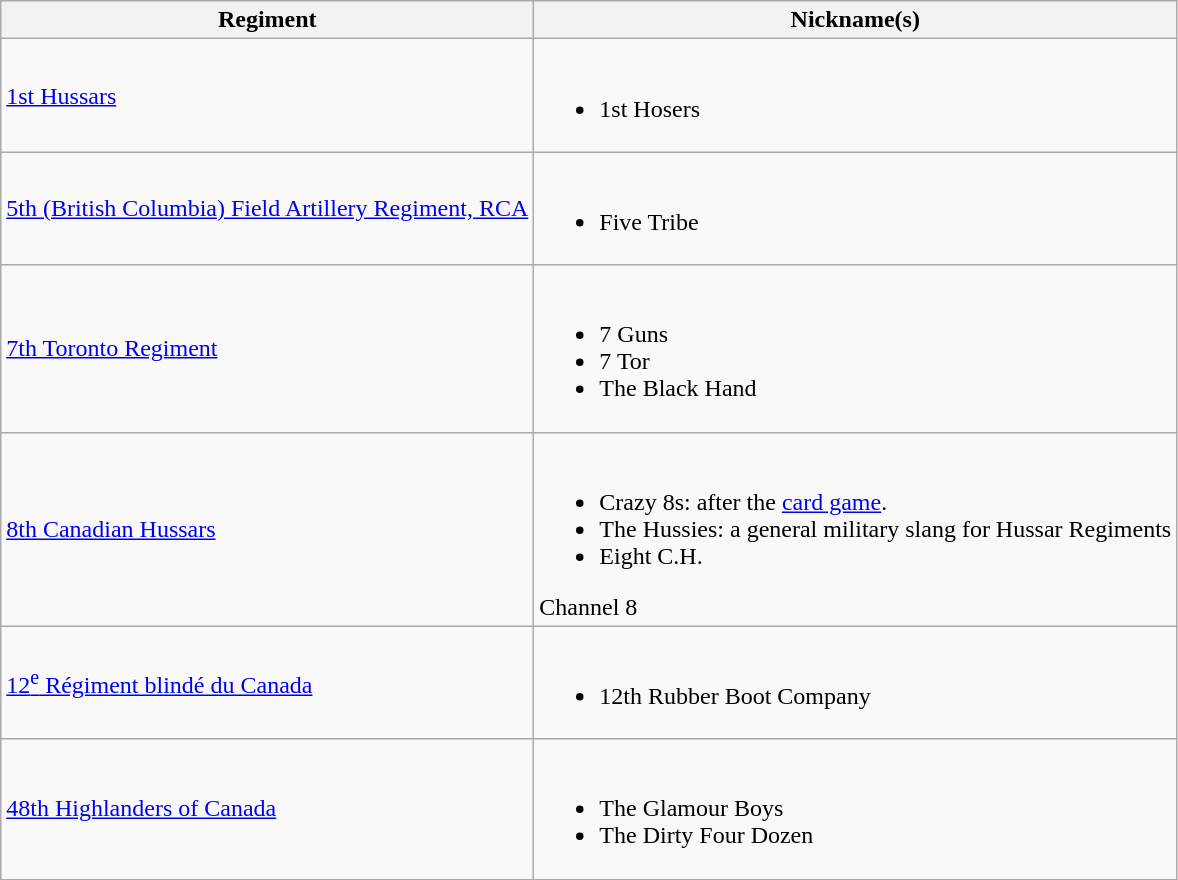<table class="wikitable">
<tr>
<th>Regiment</th>
<th>Nickname(s)</th>
</tr>
<tr>
<td><a href='#'>1st Hussars</a></td>
<td><br><ul><li>1st Hosers</li></ul></td>
</tr>
<tr>
<td><a href='#'>5th (British Columbia) Field Artillery Regiment, RCA</a></td>
<td><br><ul><li>Five Tribe</li></ul></td>
</tr>
<tr>
<td><a href='#'>7th Toronto Regiment</a></td>
<td><br><ul><li>7 Guns</li><li>7 Tor</li><li>The Black Hand</li></ul></td>
</tr>
<tr>
<td><a href='#'>8th Canadian Hussars</a></td>
<td><br><ul><li>Crazy 8s: after the <a href='#'>card game</a>.</li><li>The Hussies: a general military slang for Hussar Regiments</li><li>Eight C.H.</li></ul>Channel  8</td>
</tr>
<tr>
<td><a href='#'>12<sup>e</sup> Régiment blindé du Canada</a></td>
<td><br><ul><li>12th Rubber Boot Company</li></ul></td>
</tr>
<tr>
<td><a href='#'>48th Highlanders of Canada</a></td>
<td><br><ul><li>The Glamour Boys</li><li>The Dirty Four Dozen</li></ul></td>
</tr>
</table>
